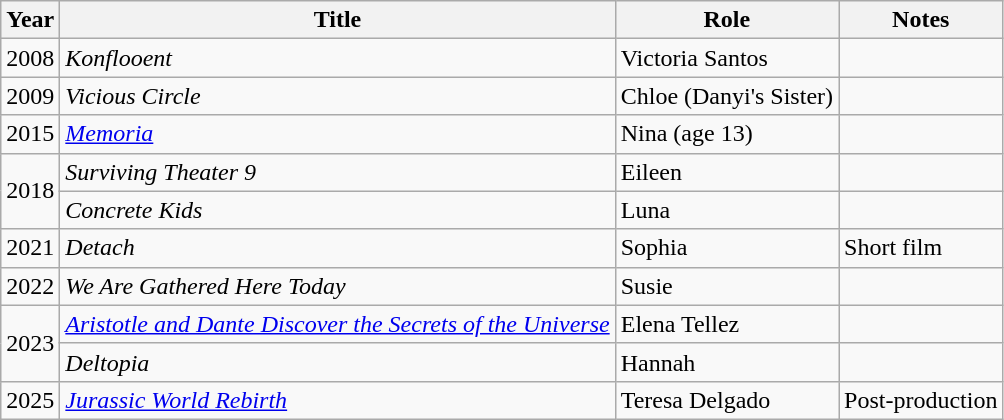<table class="wikitable">
<tr>
<th>Year</th>
<th>Title</th>
<th>Role</th>
<th>Notes</th>
</tr>
<tr>
<td>2008</td>
<td><em>Konflooent</em></td>
<td>Victoria Santos</td>
<td></td>
</tr>
<tr>
<td>2009</td>
<td><em>Vicious Circle</em></td>
<td>Chloe (Danyi's Sister)</td>
<td></td>
</tr>
<tr>
<td>2015</td>
<td><em><a href='#'>Memoria</a></em></td>
<td>Nina (age 13)</td>
<td></td>
</tr>
<tr>
<td rowspan="2">2018</td>
<td><em>Surviving Theater 9</em></td>
<td>Eileen</td>
<td></td>
</tr>
<tr>
<td><em>Concrete Kids</em></td>
<td>Luna</td>
<td></td>
</tr>
<tr>
<td>2021</td>
<td><em>Detach</em></td>
<td>Sophia</td>
<td>Short film</td>
</tr>
<tr>
<td>2022</td>
<td><em>We Are Gathered Here Today</em></td>
<td>Susie</td>
<td></td>
</tr>
<tr>
<td rowspan="2">2023</td>
<td><em><a href='#'>Aristotle and Dante Discover the Secrets of the Universe</a></em></td>
<td>Elena Tellez</td>
<td></td>
</tr>
<tr>
<td><em>Deltopia</em></td>
<td>Hannah</td>
<td></td>
</tr>
<tr>
<td>2025</td>
<td><em><a href='#'>Jurassic World Rebirth</a></em></td>
<td>Teresa Delgado</td>
<td>Post-production</td>
</tr>
</table>
